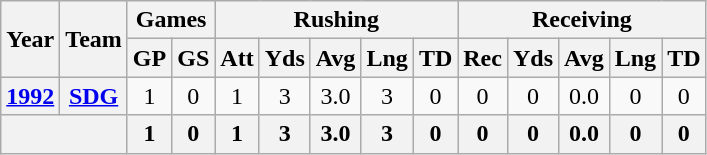<table class="wikitable" style="text-align:center;">
<tr>
<th rowspan="2">Year</th>
<th rowspan="2">Team</th>
<th colspan="2">Games</th>
<th colspan="5">Rushing</th>
<th colspan="5">Receiving</th>
</tr>
<tr>
<th>GP</th>
<th>GS</th>
<th>Att</th>
<th>Yds</th>
<th>Avg</th>
<th>Lng</th>
<th>TD</th>
<th>Rec</th>
<th>Yds</th>
<th>Avg</th>
<th>Lng</th>
<th>TD</th>
</tr>
<tr>
<th><a href='#'>1992</a></th>
<th><a href='#'>SDG</a></th>
<td>1</td>
<td>0</td>
<td>1</td>
<td>3</td>
<td>3.0</td>
<td>3</td>
<td>0</td>
<td>0</td>
<td>0</td>
<td>0.0</td>
<td>0</td>
<td>0</td>
</tr>
<tr>
<th colspan="2"></th>
<th>1</th>
<th>0</th>
<th>1</th>
<th>3</th>
<th>3.0</th>
<th>3</th>
<th>0</th>
<th>0</th>
<th>0</th>
<th>0.0</th>
<th>0</th>
<th>0</th>
</tr>
</table>
